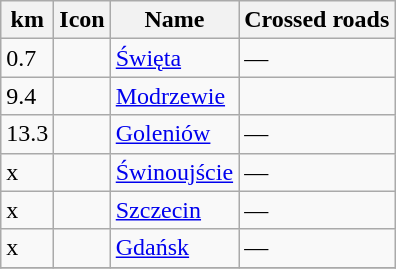<table class=wikitable>
<tr>
<th>km</th>
<th>Icon</th>
<th>Name</th>
<th>Crossed roads</th>
</tr>
<tr>
<td>0.7</td>
<td></td>
<td><a href='#'>Święta</a></td>
<td>—</td>
</tr>
<tr>
<td>9.4</td>
<td></td>
<td><a href='#'>Modrzewie</a></td>
<td></td>
</tr>
<tr>
<td>13.3</td>
<td></td>
<td><a href='#'>Goleniów</a></td>
<td>—</td>
</tr>
<tr>
<td>x</td>
<td></td>
<td> <a href='#'>Świnoujście</a></td>
<td>—</td>
</tr>
<tr>
<td>x</td>
<td></td>
<td> <a href='#'>Szczecin</a></td>
<td>—</td>
</tr>
<tr>
<td>x</td>
<td></td>
<td> <a href='#'>Gdańsk</a></td>
<td>—</td>
</tr>
<tr>
</tr>
</table>
